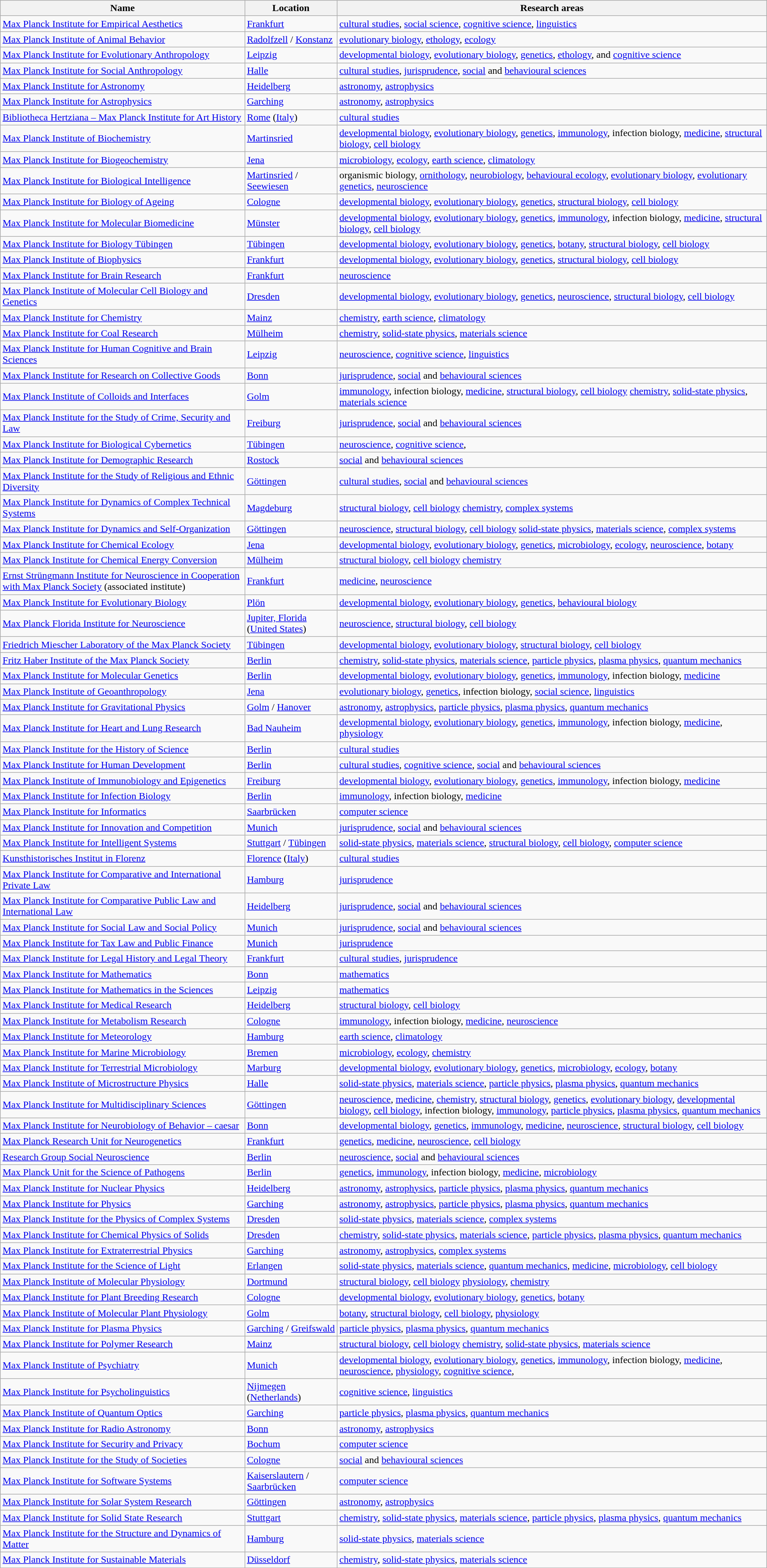<table class="wikitable sortable">
<tr>
<th>Name</th>
<th>Location</th>
<th>Research areas</th>
</tr>
<tr>
<td><a href='#'>Max Planck Institute for Empirical Aesthetics</a></td>
<td><a href='#'>Frankfurt</a></td>
<td><a href='#'>cultural studies</a>, <a href='#'>social science</a>, <a href='#'>cognitive science</a>, <a href='#'>linguistics</a></td>
</tr>
<tr>
<td><a href='#'>Max Planck Institute of Animal Behavior</a></td>
<td><a href='#'>Radolfzell</a> / <a href='#'>Konstanz</a></td>
<td><a href='#'>evolutionary biology</a>, <a href='#'>ethology</a>, <a href='#'>ecology</a></td>
</tr>
<tr>
<td><a href='#'>Max Planck Institute for Evolutionary Anthropology</a></td>
<td><a href='#'>Leipzig</a></td>
<td><a href='#'>developmental biology</a>, <a href='#'>evolutionary biology</a>, <a href='#'>genetics</a>, <a href='#'>ethology</a>, and <a href='#'>cognitive science</a></td>
</tr>
<tr>
<td><a href='#'>Max Planck Institute for Social Anthropology</a></td>
<td><a href='#'>Halle</a></td>
<td><a href='#'>cultural studies</a>, <a href='#'>jurisprudence</a>, <a href='#'>social</a> and <a href='#'>behavioural sciences</a></td>
</tr>
<tr>
<td><a href='#'>Max Planck Institute for Astronomy</a></td>
<td><a href='#'>Heidelberg</a></td>
<td><a href='#'>astronomy</a>, <a href='#'>astrophysics</a></td>
</tr>
<tr>
<td><a href='#'>Max Planck Institute for Astrophysics</a></td>
<td><a href='#'>Garching</a></td>
<td><a href='#'>astronomy</a>, <a href='#'>astrophysics</a></td>
</tr>
<tr>
<td><a href='#'>Bibliotheca Hertziana – Max Planck Institute for Art History</a></td>
<td><a href='#'>Rome</a> (<a href='#'>Italy</a>)</td>
<td><a href='#'>cultural studies</a></td>
</tr>
<tr>
<td><a href='#'>Max Planck Institute of Biochemistry</a></td>
<td><a href='#'>Martinsried</a></td>
<td><a href='#'>developmental biology</a>, <a href='#'>evolutionary biology</a>, <a href='#'>genetics</a>, <a href='#'>immunology</a>, infection biology, <a href='#'>medicine</a>, <a href='#'>structural biology</a>, <a href='#'>cell biology</a></td>
</tr>
<tr>
<td><a href='#'>Max Planck Institute for Biogeochemistry</a></td>
<td><a href='#'>Jena</a></td>
<td><a href='#'>microbiology</a>, <a href='#'>ecology</a>, <a href='#'>earth science</a>, <a href='#'>climatology</a></td>
</tr>
<tr>
<td><a href='#'>Max Planck Institute for Biological Intelligence</a></td>
<td><a href='#'>Martinsried</a> / <a href='#'>Seewiesen</a></td>
<td>organismic biology, <a href='#'>ornithology</a>, <a href='#'>neurobiology</a>, <a href='#'>behavioural ecology</a>, <a href='#'>evolutionary biology</a>, <a href='#'>evolutionary genetics</a>, <a href='#'>neuroscience</a></td>
</tr>
<tr>
<td><a href='#'>Max Planck Institute for Biology of Ageing</a></td>
<td><a href='#'>Cologne</a></td>
<td><a href='#'>developmental biology</a>, <a href='#'>evolutionary biology</a>, <a href='#'>genetics</a>, <a href='#'>structural biology</a>, <a href='#'>cell biology</a></td>
</tr>
<tr>
<td><a href='#'>Max Planck Institute for Molecular Biomedicine</a></td>
<td><a href='#'>Münster</a></td>
<td><a href='#'>developmental biology</a>, <a href='#'>evolutionary biology</a>, <a href='#'>genetics</a>, <a href='#'>immunology</a>, infection biology, <a href='#'>medicine</a>, <a href='#'>structural biology</a>, <a href='#'>cell biology</a></td>
</tr>
<tr>
<td><a href='#'>Max Planck Institute for Biology Tübingen</a></td>
<td><a href='#'>Tübingen</a></td>
<td><a href='#'>developmental biology</a>, <a href='#'>evolutionary biology</a>, <a href='#'>genetics</a>, <a href='#'>botany</a>, <a href='#'>structural biology</a>, <a href='#'>cell biology</a></td>
</tr>
<tr>
<td><a href='#'>Max Planck Institute of Biophysics</a></td>
<td><a href='#'>Frankfurt</a></td>
<td><a href='#'>developmental biology</a>, <a href='#'>evolutionary biology</a>, <a href='#'>genetics</a>, <a href='#'>structural biology</a>, <a href='#'>cell biology</a></td>
</tr>
<tr>
<td><a href='#'>Max Planck Institute for Brain Research</a></td>
<td><a href='#'>Frankfurt</a></td>
<td><a href='#'>neuroscience</a></td>
</tr>
<tr>
<td><a href='#'>Max Planck Institute of Molecular Cell Biology and Genetics</a></td>
<td><a href='#'>Dresden</a></td>
<td><a href='#'>developmental biology</a>, <a href='#'>evolutionary biology</a>, <a href='#'>genetics</a>, <a href='#'>neuroscience</a>, <a href='#'>structural biology</a>, <a href='#'>cell biology</a></td>
</tr>
<tr>
<td><a href='#'>Max Planck Institute for Chemistry</a></td>
<td><a href='#'>Mainz</a></td>
<td><a href='#'>chemistry</a>, <a href='#'>earth science</a>, <a href='#'>climatology</a></td>
</tr>
<tr>
<td><a href='#'>Max Planck Institute for Coal Research</a></td>
<td><a href='#'>Mülheim</a></td>
<td><a href='#'>chemistry</a>, <a href='#'>solid-state physics</a>, <a href='#'>materials science</a></td>
</tr>
<tr>
<td><a href='#'>Max Planck Institute for Human Cognitive and Brain Sciences</a></td>
<td><a href='#'>Leipzig</a></td>
<td><a href='#'>neuroscience</a>, <a href='#'>cognitive science</a>, <a href='#'>linguistics</a></td>
</tr>
<tr>
<td><a href='#'>Max Planck Institute for Research on Collective Goods</a></td>
<td><a href='#'>Bonn</a></td>
<td><a href='#'>jurisprudence</a>, <a href='#'>social</a> and <a href='#'>behavioural sciences</a></td>
</tr>
<tr>
<td><a href='#'>Max Planck Institute of Colloids and Interfaces</a></td>
<td><a href='#'>Golm</a></td>
<td><a href='#'>immunology</a>, infection biology, <a href='#'>medicine</a>, <a href='#'>structural biology</a>, <a href='#'>cell biology</a> <a href='#'>chemistry</a>, <a href='#'>solid-state physics</a>, <a href='#'>materials science</a></td>
</tr>
<tr>
<td><a href='#'>Max Planck Institute for the Study of Crime, Security and Law</a></td>
<td><a href='#'>Freiburg</a></td>
<td><a href='#'>jurisprudence</a>, <a href='#'>social</a> and <a href='#'>behavioural sciences</a></td>
</tr>
<tr>
<td><a href='#'>Max Planck Institute for Biological Cybernetics</a></td>
<td><a href='#'>Tübingen</a></td>
<td><a href='#'>neuroscience</a>, <a href='#'>cognitive science</a>,</td>
</tr>
<tr>
<td><a href='#'>Max Planck Institute for Demographic Research</a></td>
<td><a href='#'>Rostock</a></td>
<td><a href='#'>social</a> and <a href='#'>behavioural sciences</a></td>
</tr>
<tr>
<td><a href='#'>Max Planck Institute for the Study of Religious and Ethnic Diversity</a></td>
<td><a href='#'>Göttingen</a></td>
<td><a href='#'>cultural studies</a>, <a href='#'>social</a> and <a href='#'>behavioural sciences</a></td>
</tr>
<tr>
<td><a href='#'>Max Planck Institute for Dynamics of Complex Technical Systems</a></td>
<td><a href='#'>Magdeburg</a></td>
<td><a href='#'>structural biology</a>, <a href='#'>cell biology</a> <a href='#'>chemistry</a>, <a href='#'>complex systems</a></td>
</tr>
<tr>
<td><a href='#'>Max Planck Institute for Dynamics and Self-Organization</a></td>
<td><a href='#'>Göttingen</a></td>
<td><a href='#'>neuroscience</a>, <a href='#'>structural biology</a>, <a href='#'>cell biology</a> <a href='#'>solid-state physics</a>, <a href='#'>materials science</a>, <a href='#'>complex systems</a></td>
</tr>
<tr>
<td><a href='#'>Max Planck Institute for Chemical Ecology</a></td>
<td><a href='#'>Jena</a></td>
<td><a href='#'>developmental biology</a>, <a href='#'>evolutionary biology</a>, <a href='#'>genetics</a>, <a href='#'>microbiology</a>, <a href='#'>ecology</a>,  <a href='#'>neuroscience</a>, <a href='#'>botany</a></td>
</tr>
<tr>
<td><a href='#'>Max Planck Institute for Chemical Energy Conversion</a></td>
<td><a href='#'>Mülheim</a></td>
<td><a href='#'>structural biology</a>, <a href='#'>cell biology</a> <a href='#'>chemistry</a></td>
</tr>
<tr>
<td><a href='#'>Ernst Strüngmann Institute for Neuroscience in Cooperation with Max Planck Society</a> (associated institute)</td>
<td><a href='#'>Frankfurt</a></td>
<td><a href='#'>medicine</a>, <a href='#'>neuroscience</a></td>
</tr>
<tr>
<td><a href='#'>Max Planck Institute for Evolutionary Biology</a></td>
<td><a href='#'>Plön</a></td>
<td><a href='#'>developmental biology</a>, <a href='#'>evolutionary biology</a>, <a href='#'>genetics</a>, <a href='#'>behavioural biology</a></td>
</tr>
<tr>
<td><a href='#'>Max Planck Florida Institute for Neuroscience</a></td>
<td><a href='#'>Jupiter, Florida</a> (<a href='#'>United States</a>)</td>
<td><a href='#'>neuroscience</a>, <a href='#'>structural biology</a>, <a href='#'>cell biology</a></td>
</tr>
<tr>
<td><a href='#'>Friedrich Miescher Laboratory of the Max Planck Society</a></td>
<td><a href='#'>Tübingen</a></td>
<td><a href='#'>developmental biology</a>, <a href='#'>evolutionary biology</a>, <a href='#'>structural biology</a>, <a href='#'>cell biology</a></td>
</tr>
<tr>
<td><a href='#'>Fritz Haber Institute of the Max Planck Society</a></td>
<td><a href='#'>Berlin</a></td>
<td><a href='#'>chemistry</a>, <a href='#'>solid-state physics</a>, <a href='#'>materials science</a>, <a href='#'>particle physics</a>, <a href='#'>plasma physics</a>, <a href='#'>quantum mechanics</a></td>
</tr>
<tr>
<td><a href='#'>Max Planck Institute for Molecular Genetics</a></td>
<td><a href='#'>Berlin</a></td>
<td><a href='#'>developmental biology</a>, <a href='#'>evolutionary biology</a>, <a href='#'>genetics</a>, <a href='#'>immunology</a>, infection biology, <a href='#'>medicine</a></td>
</tr>
<tr>
<td><a href='#'>Max Planck Institute of Geoanthropology</a></td>
<td><a href='#'>Jena</a></td>
<td><a href='#'>evolutionary biology</a>, <a href='#'>genetics</a>, infection biology, <a href='#'>social science</a>, <a href='#'>linguistics</a></td>
</tr>
<tr>
<td><a href='#'>Max Planck Institute for Gravitational Physics</a></td>
<td><a href='#'>Golm</a> / <a href='#'>Hanover</a></td>
<td><a href='#'>astronomy</a>, <a href='#'>astrophysics</a>, <a href='#'>particle physics</a>, <a href='#'>plasma physics</a>, <a href='#'>quantum mechanics</a></td>
</tr>
<tr>
<td><a href='#'>Max Planck Institute for Heart and Lung Research</a></td>
<td><a href='#'>Bad Nauheim</a></td>
<td><a href='#'>developmental biology</a>, <a href='#'>evolutionary biology</a>, <a href='#'>genetics</a>, <a href='#'>immunology</a>, infection biology, <a href='#'>medicine</a>, <a href='#'>physiology</a></td>
</tr>
<tr>
<td><a href='#'>Max Planck Institute for the History of Science</a></td>
<td><a href='#'>Berlin</a></td>
<td><a href='#'>cultural studies</a></td>
</tr>
<tr>
<td><a href='#'>Max Planck Institute for Human Development</a></td>
<td><a href='#'>Berlin</a></td>
<td><a href='#'>cultural studies</a>, <a href='#'>cognitive science</a>, <a href='#'>social</a> and <a href='#'>behavioural sciences</a></td>
</tr>
<tr>
<td><a href='#'>Max Planck Institute of Immunobiology and Epigenetics</a></td>
<td><a href='#'>Freiburg</a></td>
<td><a href='#'>developmental biology</a>, <a href='#'>evolutionary biology</a>, <a href='#'>genetics</a>, <a href='#'>immunology</a>, infection biology, <a href='#'>medicine</a></td>
</tr>
<tr>
<td><a href='#'>Max Planck Institute for Infection Biology</a></td>
<td><a href='#'>Berlin</a></td>
<td><a href='#'>immunology</a>, infection biology, <a href='#'>medicine</a></td>
</tr>
<tr>
<td><a href='#'>Max Planck Institute for Informatics</a></td>
<td><a href='#'>Saarbrücken</a></td>
<td><a href='#'>computer science</a></td>
</tr>
<tr>
<td><a href='#'>Max Planck Institute for Innovation and Competition</a></td>
<td><a href='#'>Munich</a></td>
<td><a href='#'>jurisprudence</a>, <a href='#'>social</a> and <a href='#'>behavioural sciences</a></td>
</tr>
<tr>
<td><a href='#'>Max Planck Institute for Intelligent Systems</a></td>
<td><a href='#'>Stuttgart</a> / <a href='#'>Tübingen</a></td>
<td><a href='#'>solid-state physics</a>, <a href='#'>materials science</a>, <a href='#'>structural biology</a>, <a href='#'>cell biology</a>, <a href='#'>computer science</a></td>
</tr>
<tr>
<td><a href='#'>Kunsthistorisches Institut in Florenz</a></td>
<td><a href='#'>Florence</a> (<a href='#'>Italy</a>)</td>
<td><a href='#'>cultural studies</a></td>
</tr>
<tr>
<td><a href='#'>Max Planck Institute for Comparative and International Private Law</a></td>
<td><a href='#'>Hamburg</a></td>
<td><a href='#'>jurisprudence</a></td>
</tr>
<tr>
<td><a href='#'>Max Planck Institute for Comparative Public Law and International Law</a></td>
<td><a href='#'>Heidelberg</a></td>
<td><a href='#'>jurisprudence</a>, <a href='#'>social</a> and <a href='#'>behavioural sciences</a></td>
</tr>
<tr>
<td><a href='#'>Max Planck Institute for Social Law and Social Policy</a></td>
<td><a href='#'>Munich</a></td>
<td><a href='#'>jurisprudence</a>, <a href='#'>social</a> and <a href='#'>behavioural sciences</a></td>
</tr>
<tr>
<td><a href='#'>Max Planck Institute for Tax Law and Public Finance</a></td>
<td><a href='#'>Munich</a></td>
<td><a href='#'>jurisprudence</a></td>
</tr>
<tr>
<td><a href='#'>Max Planck Institute for Legal History and Legal Theory</a></td>
<td><a href='#'>Frankfurt</a></td>
<td><a href='#'>cultural studies</a>, <a href='#'>jurisprudence</a></td>
</tr>
<tr>
<td><a href='#'>Max Planck Institute for Mathematics</a></td>
<td><a href='#'>Bonn</a></td>
<td><a href='#'>mathematics</a></td>
</tr>
<tr>
<td><a href='#'>Max Planck Institute for Mathematics in the Sciences</a></td>
<td><a href='#'>Leipzig</a></td>
<td><a href='#'>mathematics</a></td>
</tr>
<tr>
<td><a href='#'>Max Planck Institute for Medical Research</a></td>
<td><a href='#'>Heidelberg</a></td>
<td><a href='#'>structural biology</a>, <a href='#'>cell biology</a></td>
</tr>
<tr>
<td><a href='#'>Max Planck Institute for Metabolism Research</a></td>
<td><a href='#'>Cologne</a></td>
<td><a href='#'>immunology</a>, infection biology, <a href='#'>medicine</a>, <a href='#'>neuroscience</a></td>
</tr>
<tr>
<td><a href='#'>Max Planck Institute for Meteorology</a></td>
<td><a href='#'>Hamburg</a></td>
<td><a href='#'>earth science</a>, <a href='#'>climatology</a></td>
</tr>
<tr>
<td><a href='#'>Max Planck Institute for Marine Microbiology</a></td>
<td><a href='#'>Bremen</a></td>
<td><a href='#'>microbiology</a>, <a href='#'>ecology</a>, <a href='#'>chemistry</a></td>
</tr>
<tr>
<td><a href='#'>Max Planck Institute for Terrestrial Microbiology</a></td>
<td><a href='#'>Marburg</a></td>
<td><a href='#'>developmental biology</a>, <a href='#'>evolutionary biology</a>, <a href='#'>genetics</a>, <a href='#'>microbiology</a>, <a href='#'>ecology</a>,  <a href='#'>botany</a></td>
</tr>
<tr>
<td><a href='#'>Max Planck Institute of Microstructure Physics</a></td>
<td><a href='#'>Halle</a></td>
<td><a href='#'>solid-state physics</a>, <a href='#'>materials science</a>, <a href='#'>particle physics</a>, <a href='#'>plasma physics</a>, <a href='#'>quantum mechanics</a></td>
</tr>
<tr>
<td><a href='#'>Max Planck Institute for Multidisciplinary Sciences</a></td>
<td><a href='#'>Göttingen</a></td>
<td><a href='#'>neuroscience</a>, <a href='#'>medicine</a>, <a href='#'>chemistry</a>, <a href='#'>structural biology</a>, <a href='#'>genetics</a>, <a href='#'>evolutionary biology</a>, <a href='#'>developmental biology</a>, <a href='#'>cell  biology</a>, infection biology, <a href='#'>immunology</a>, <a href='#'>particle physics</a>, <a href='#'>plasma physics</a>, <a href='#'>quantum mechanics</a></td>
</tr>
<tr>
<td><a href='#'>Max Planck Institute for Neurobiology of Behavior – caesar</a></td>
<td><a href='#'>Bonn</a></td>
<td><a href='#'>developmental biology</a>, <a href='#'>genetics</a>, <a href='#'>immunology</a>, <a href='#'>medicine</a>, <a href='#'>neuroscience</a>, <a href='#'>structural biology</a>, <a href='#'>cell biology</a></td>
</tr>
<tr>
<td><a href='#'>Max Planck Research Unit for Neurogenetics</a></td>
<td><a href='#'>Frankfurt</a></td>
<td><a href='#'>genetics</a>, <a href='#'>medicine</a>, <a href='#'>neuroscience</a>, <a href='#'>cell biology</a></td>
</tr>
<tr>
<td><a href='#'>Research Group Social Neuroscience</a></td>
<td><a href='#'>Berlin</a></td>
<td><a href='#'>neuroscience</a>, <a href='#'>social</a> and <a href='#'>behavioural sciences</a></td>
</tr>
<tr>
<td><a href='#'>Max Planck Unit for the Science of Pathogens</a></td>
<td><a href='#'>Berlin</a></td>
<td><a href='#'>genetics</a>, <a href='#'>immunology</a>, infection biology, <a href='#'>medicine</a>, <a href='#'>microbiology</a></td>
</tr>
<tr>
<td><a href='#'>Max Planck Institute for Nuclear Physics</a></td>
<td><a href='#'>Heidelberg</a></td>
<td><a href='#'>astronomy</a>, <a href='#'>astrophysics</a>, <a href='#'>particle physics</a>, <a href='#'>plasma physics</a>, <a href='#'>quantum mechanics</a></td>
</tr>
<tr>
<td><a href='#'>Max Planck Institute for Physics</a></td>
<td><a href='#'>Garching</a></td>
<td><a href='#'>astronomy</a>, <a href='#'>astrophysics</a>, <a href='#'>particle physics</a>, <a href='#'>plasma physics</a>, <a href='#'>quantum mechanics</a></td>
</tr>
<tr>
<td><a href='#'>Max Planck Institute for the Physics of Complex Systems</a></td>
<td><a href='#'>Dresden</a></td>
<td><a href='#'>solid-state physics</a>, <a href='#'>materials science</a>, <a href='#'>complex systems</a></td>
</tr>
<tr>
<td><a href='#'>Max Planck Institute for Chemical Physics of Solids</a></td>
<td><a href='#'>Dresden</a></td>
<td><a href='#'>chemistry</a>, <a href='#'>solid-state physics</a>, <a href='#'>materials science</a>, <a href='#'>particle physics</a>, <a href='#'>plasma physics</a>, <a href='#'>quantum mechanics</a></td>
</tr>
<tr>
<td><a href='#'>Max Planck Institute for Extraterrestrial Physics</a></td>
<td><a href='#'>Garching</a></td>
<td><a href='#'>astronomy</a>, <a href='#'>astrophysics</a>, <a href='#'>complex systems</a></td>
</tr>
<tr>
<td><a href='#'>Max Planck Institute for the Science of Light</a></td>
<td><a href='#'>Erlangen</a></td>
<td><a href='#'>solid-state physics</a>, <a href='#'>materials science</a>, <a href='#'>quantum mechanics</a>, <a href='#'>medicine</a>, <a href='#'>microbiology</a>, <a href='#'>cell biology</a></td>
</tr>
<tr>
<td><a href='#'>Max Planck Institute of Molecular Physiology</a></td>
<td><a href='#'>Dortmund</a></td>
<td><a href='#'>structural biology</a>, <a href='#'>cell biology</a> <a href='#'>physiology</a>, <a href='#'>chemistry</a></td>
</tr>
<tr>
<td><a href='#'>Max Planck Institute for Plant Breeding Research</a></td>
<td><a href='#'>Cologne</a></td>
<td><a href='#'>developmental biology</a>, <a href='#'>evolutionary biology</a>, <a href='#'>genetics</a>, <a href='#'>botany</a></td>
</tr>
<tr>
<td><a href='#'>Max Planck Institute of Molecular Plant Physiology</a></td>
<td><a href='#'>Golm</a></td>
<td><a href='#'>botany</a>, <a href='#'>structural biology</a>, <a href='#'>cell biology</a>, <a href='#'>physiology</a></td>
</tr>
<tr>
<td><a href='#'>Max Planck Institute for Plasma Physics</a></td>
<td><a href='#'>Garching</a> / <a href='#'>Greifswald</a></td>
<td><a href='#'>particle physics</a>, <a href='#'>plasma physics</a>, <a href='#'>quantum mechanics</a></td>
</tr>
<tr>
<td><a href='#'>Max Planck Institute for Polymer Research</a></td>
<td><a href='#'>Mainz</a></td>
<td><a href='#'>structural biology</a>, <a href='#'>cell biology</a> <a href='#'>chemistry</a>, <a href='#'>solid-state physics</a>, <a href='#'>materials science</a></td>
</tr>
<tr>
<td><a href='#'>Max Planck Institute of Psychiatry</a></td>
<td><a href='#'>Munich</a></td>
<td><a href='#'>developmental biology</a>, <a href='#'>evolutionary biology</a>, <a href='#'>genetics</a>, <a href='#'>immunology</a>, infection biology, <a href='#'>medicine</a>, <a href='#'>neuroscience</a>, <a href='#'>physiology</a>, <a href='#'>cognitive science</a>,</td>
</tr>
<tr>
<td><a href='#'>Max Planck Institute for Psycholinguistics</a></td>
<td><a href='#'>Nijmegen</a> (<a href='#'>Netherlands</a>)</td>
<td><a href='#'>cognitive science</a>, <a href='#'>linguistics</a></td>
</tr>
<tr>
<td><a href='#'>Max Planck Institute of Quantum Optics</a></td>
<td><a href='#'>Garching</a></td>
<td><a href='#'>particle physics</a>, <a href='#'>plasma physics</a>, <a href='#'>quantum mechanics</a></td>
</tr>
<tr>
<td><a href='#'>Max Planck Institute for Radio Astronomy</a></td>
<td><a href='#'>Bonn</a></td>
<td><a href='#'>astronomy</a>, <a href='#'>astrophysics</a></td>
</tr>
<tr>
<td><a href='#'>Max Planck Institute for Security and Privacy</a></td>
<td><a href='#'>Bochum</a></td>
<td><a href='#'>computer science</a></td>
</tr>
<tr>
<td><a href='#'>Max Planck Institute for the Study of Societies</a></td>
<td><a href='#'>Cologne</a></td>
<td><a href='#'>social</a> and <a href='#'>behavioural sciences</a></td>
</tr>
<tr>
<td><a href='#'>Max Planck Institute for Software Systems</a></td>
<td><a href='#'>Kaiserslautern</a> / <a href='#'>Saarbrücken</a></td>
<td><a href='#'>computer science</a></td>
</tr>
<tr>
<td><a href='#'>Max Planck Institute for Solar System Research</a></td>
<td><a href='#'>Göttingen</a></td>
<td><a href='#'>astronomy</a>, <a href='#'>astrophysics</a></td>
</tr>
<tr>
<td><a href='#'>Max Planck Institute for Solid State Research</a></td>
<td><a href='#'>Stuttgart</a></td>
<td><a href='#'>chemistry</a>, <a href='#'>solid-state physics</a>, <a href='#'>materials science</a>, <a href='#'>particle physics</a>, <a href='#'>plasma physics</a>, <a href='#'>quantum mechanics</a></td>
</tr>
<tr>
<td><a href='#'>Max Planck Institute for the Structure and Dynamics of Matter</a></td>
<td><a href='#'>Hamburg</a></td>
<td><a href='#'>solid-state physics</a>, <a href='#'>materials science</a></td>
</tr>
<tr>
<td><a href='#'>Max Planck Institute for Sustainable Materials</a></td>
<td><a href='#'>Düsseldorf</a></td>
<td><a href='#'>chemistry</a>, <a href='#'>solid-state physics</a>, <a href='#'>materials science</a></td>
</tr>
</table>
